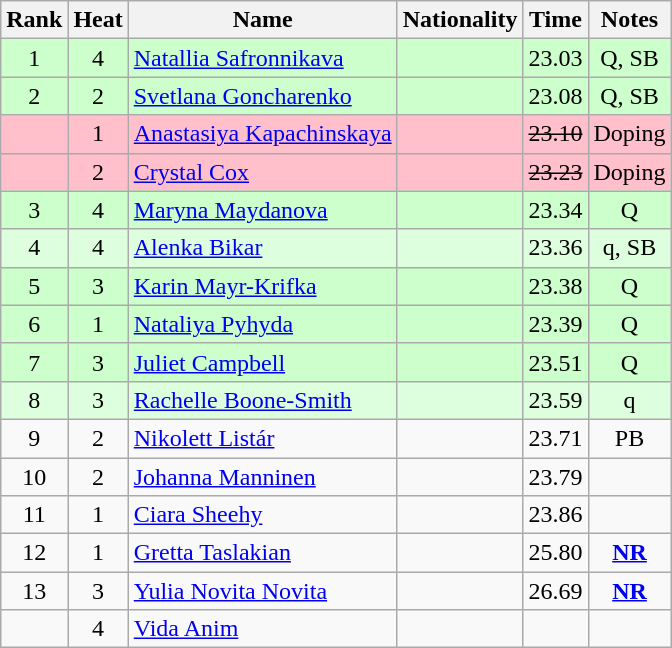<table class="wikitable sortable" style="text-align:center">
<tr>
<th>Rank</th>
<th>Heat</th>
<th>Name</th>
<th>Nationality</th>
<th>Time</th>
<th>Notes</th>
</tr>
<tr bgcolor=ccffcc>
<td>1</td>
<td>4</td>
<td align="left"><a href='#'>Natallia Safronnikava</a></td>
<td align=left></td>
<td>23.03</td>
<td>Q, SB</td>
</tr>
<tr bgcolor=ccffcc>
<td>2</td>
<td>2</td>
<td align="left"><a href='#'>Svetlana Goncharenko</a></td>
<td align=left></td>
<td>23.08</td>
<td>Q, SB</td>
</tr>
<tr bgcolor=pink>
<td></td>
<td>1</td>
<td align="left"><a href='#'>Anastasiya Kapachinskaya</a></td>
<td align=left></td>
<td><s>23.10 </s></td>
<td>Doping</td>
</tr>
<tr bgcolor=pink>
<td></td>
<td>2</td>
<td align="left"><a href='#'>Crystal Cox</a></td>
<td align=left></td>
<td><s>23.23 </s></td>
<td>Doping</td>
</tr>
<tr bgcolor=ccffcc>
<td>3</td>
<td>4</td>
<td align="left"><a href='#'>Maryna Maydanova</a></td>
<td align=left></td>
<td>23.34</td>
<td>Q</td>
</tr>
<tr bgcolor=ddffdd>
<td>4</td>
<td>4</td>
<td align="left"><a href='#'>Alenka Bikar</a></td>
<td align=left></td>
<td>23.36</td>
<td>q, SB</td>
</tr>
<tr bgcolor=ccffcc>
<td>5</td>
<td>3</td>
<td align="left"><a href='#'>Karin Mayr-Krifka</a></td>
<td align=left></td>
<td>23.38</td>
<td>Q</td>
</tr>
<tr bgcolor=ccffcc>
<td>6</td>
<td>1</td>
<td align="left"><a href='#'>Nataliya Pyhyda</a></td>
<td align=left></td>
<td>23.39</td>
<td>Q</td>
</tr>
<tr bgcolor=ccffcc>
<td>7</td>
<td>3</td>
<td align="left"><a href='#'>Juliet Campbell</a></td>
<td align=left></td>
<td>23.51</td>
<td>Q</td>
</tr>
<tr bgcolor=ddffdd>
<td>8</td>
<td>3</td>
<td align="left"><a href='#'>Rachelle Boone-Smith</a></td>
<td align=left></td>
<td>23.59</td>
<td>q</td>
</tr>
<tr>
<td>9</td>
<td>2</td>
<td align="left"><a href='#'>Nikolett Listár</a></td>
<td align=left></td>
<td>23.71</td>
<td>PB</td>
</tr>
<tr>
<td>10</td>
<td>2</td>
<td align="left"><a href='#'>Johanna Manninen</a></td>
<td align=left></td>
<td>23.79</td>
<td></td>
</tr>
<tr>
<td>11</td>
<td>1</td>
<td align="left"><a href='#'>Ciara Sheehy</a></td>
<td align=left></td>
<td>23.86</td>
<td></td>
</tr>
<tr>
<td>12</td>
<td>1</td>
<td align="left"><a href='#'>Gretta Taslakian</a></td>
<td align=left></td>
<td>25.80</td>
<td><strong><a href='#'>NR</a></strong></td>
</tr>
<tr>
<td>13</td>
<td>3</td>
<td align="left"><a href='#'>Yulia Novita Novita</a></td>
<td align=left></td>
<td>26.69</td>
<td><strong><a href='#'>NR</a></strong></td>
</tr>
<tr>
<td></td>
<td>4</td>
<td align="left"><a href='#'>Vida Anim</a></td>
<td align=left></td>
<td></td>
<td></td>
</tr>
</table>
